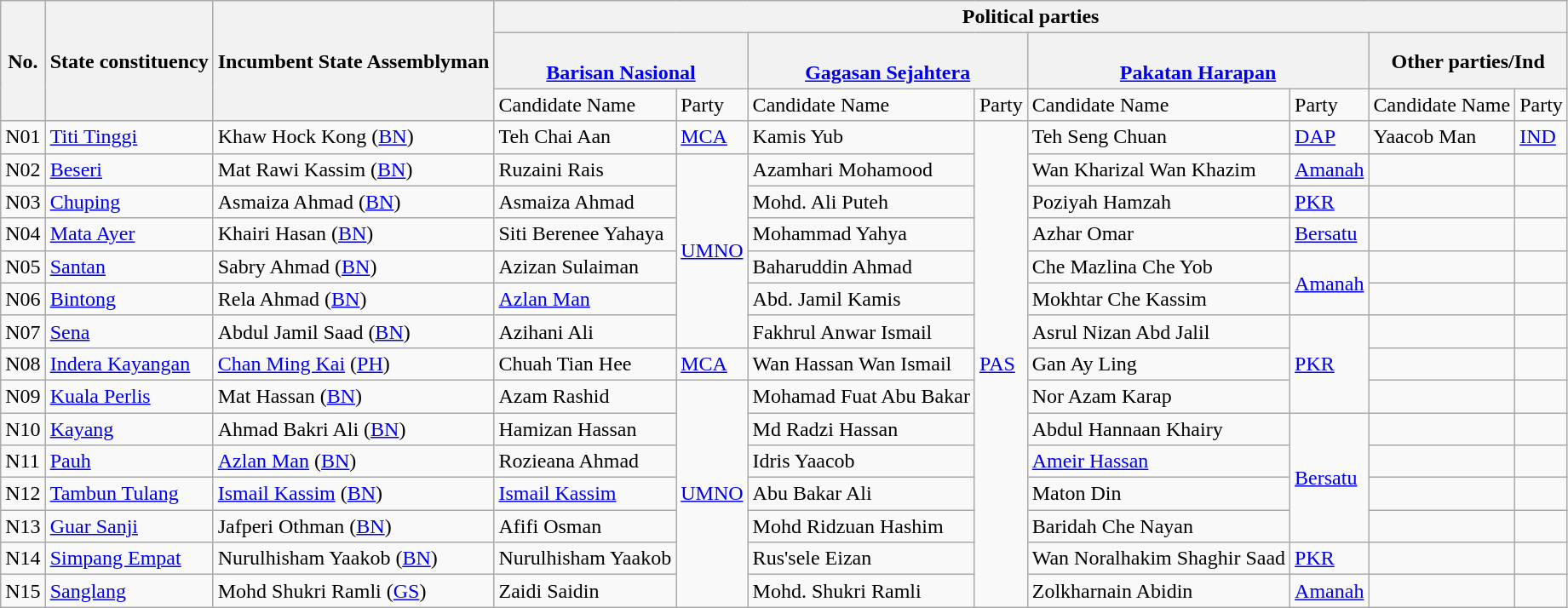<table class="wikitable">
<tr>
<th rowspan="3">No.</th>
<th rowspan="3">State constituency</th>
<th rowspan="3">Incumbent State Assemblyman</th>
<th colspan="8">Political parties</th>
</tr>
<tr>
<th colspan="2"><br><a href='#'>Barisan Nasional</a></th>
<th colspan="2"><br><a href='#'>Gagasan Sejahtera</a></th>
<th colspan="2"><br><a href='#'>Pakatan Harapan</a></th>
<th colspan="2">Other parties/Ind</th>
</tr>
<tr>
<td>Candidate Name</td>
<td>Party</td>
<td>Candidate Name</td>
<td>Party</td>
<td>Candidate Name</td>
<td>Party</td>
<td>Candidate Name</td>
<td>Party</td>
</tr>
<tr>
<td>N01</td>
<td><a href='#'>Titi Tinggi</a></td>
<td>Khaw Hock Kong (<a href='#'>BN</a>)</td>
<td>Teh Chai Aan</td>
<td><a href='#'>MCA</a></td>
<td>Kamis Yub</td>
<td rowspan="15"><a href='#'>PAS</a></td>
<td>Teh Seng Chuan</td>
<td><a href='#'>DAP</a></td>
<td>Yaacob Man</td>
<td><a href='#'>IND</a></td>
</tr>
<tr>
<td>N02</td>
<td><a href='#'>Beseri</a></td>
<td>Mat Rawi Kassim (<a href='#'>BN</a>)</td>
<td>Ruzaini Rais</td>
<td rowspan="6"><a href='#'>UMNO</a></td>
<td>Azamhari Mohamood</td>
<td>Wan Kharizal Wan Khazim</td>
<td><a href='#'>Amanah</a></td>
<td></td>
<td></td>
</tr>
<tr>
<td>N03</td>
<td><a href='#'>Chuping</a></td>
<td>Asmaiza Ahmad (<a href='#'>BN</a>)</td>
<td>Asmaiza Ahmad</td>
<td>Mohd. Ali Puteh</td>
<td>Poziyah Hamzah</td>
<td><a href='#'>PKR</a></td>
<td></td>
<td></td>
</tr>
<tr>
<td>N04</td>
<td><a href='#'>Mata Ayer</a></td>
<td>Khairi Hasan (<a href='#'>BN</a>)</td>
<td>Siti Berenee Yahaya</td>
<td>Mohammad Yahya</td>
<td>Azhar Omar</td>
<td><a href='#'>Bersatu</a></td>
<td></td>
<td></td>
</tr>
<tr>
<td>N05</td>
<td><a href='#'>Santan</a></td>
<td>Sabry Ahmad (<a href='#'>BN</a>)</td>
<td>Azizan Sulaiman</td>
<td>Baharuddin Ahmad</td>
<td>Che Mazlina Che Yob</td>
<td rowspan="2"><a href='#'>Amanah</a></td>
<td></td>
<td></td>
</tr>
<tr>
<td>N06</td>
<td><a href='#'>Bintong</a></td>
<td>Rela Ahmad (<a href='#'>BN</a>)</td>
<td><a href='#'>Azlan Man</a></td>
<td>Abd. Jamil Kamis</td>
<td>Mokhtar Che Kassim</td>
<td></td>
<td></td>
</tr>
<tr>
<td>N07</td>
<td><a href='#'>Sena</a></td>
<td>Abdul Jamil Saad (<a href='#'>BN</a>)</td>
<td>Azihani Ali</td>
<td>Fakhrul Anwar Ismail</td>
<td>Asrul Nizan Abd Jalil</td>
<td rowspan="3"><a href='#'>PKR</a></td>
<td></td>
<td></td>
</tr>
<tr>
<td>N08</td>
<td><a href='#'>Indera Kayangan</a></td>
<td><a href='#'>Chan Ming Kai</a> (<a href='#'>PH</a>)</td>
<td>Chuah Tian Hee</td>
<td><a href='#'>MCA</a></td>
<td>Wan Hassan Wan Ismail</td>
<td>Gan Ay Ling</td>
<td></td>
<td></td>
</tr>
<tr>
<td>N09</td>
<td><a href='#'>Kuala Perlis</a></td>
<td>Mat Hassan (<a href='#'>BN</a>)</td>
<td>Azam Rashid</td>
<td rowspan="7"><a href='#'>UMNO</a></td>
<td>Mohamad Fuat Abu Bakar</td>
<td>Nor Azam Karap</td>
<td></td>
<td></td>
</tr>
<tr>
<td>N10</td>
<td><a href='#'>Kayang</a></td>
<td>Ahmad Bakri Ali (<a href='#'>BN</a>)</td>
<td>Hamizan Hassan</td>
<td>Md Radzi Hassan</td>
<td>Abdul Hannaan Khairy</td>
<td rowspan="4"><a href='#'>Bersatu</a></td>
<td></td>
<td></td>
</tr>
<tr>
<td>N11</td>
<td><a href='#'>Pauh</a></td>
<td><a href='#'>Azlan Man</a> (<a href='#'>BN</a>)</td>
<td>Rozieana Ahmad</td>
<td>Idris Yaacob</td>
<td><a href='#'>Ameir Hassan</a></td>
<td></td>
<td></td>
</tr>
<tr>
<td>N12</td>
<td><a href='#'>Tambun Tulang</a></td>
<td><a href='#'>Ismail Kassim</a> (<a href='#'>BN</a>)</td>
<td><a href='#'>Ismail Kassim</a></td>
<td>Abu Bakar Ali</td>
<td>Maton Din</td>
<td></td>
<td></td>
</tr>
<tr>
<td>N13</td>
<td><a href='#'>Guar Sanji</a></td>
<td>Jafperi Othman (<a href='#'>BN</a>)</td>
<td>Afifi Osman</td>
<td>Mohd Ridzuan Hashim</td>
<td>Baridah Che Nayan</td>
<td></td>
<td></td>
</tr>
<tr>
<td>N14</td>
<td><a href='#'>Simpang Empat</a></td>
<td>Nurulhisham Yaakob (<a href='#'>BN</a>)</td>
<td>Nurulhisham Yaakob</td>
<td>Rus'sele Eizan</td>
<td>Wan Noralhakim Shaghir Saad</td>
<td><a href='#'>PKR</a></td>
<td></td>
<td></td>
</tr>
<tr>
<td>N15</td>
<td><a href='#'>Sanglang</a></td>
<td>Mohd Shukri Ramli (<a href='#'>GS</a>)</td>
<td>Zaidi Saidin</td>
<td>Mohd. Shukri Ramli</td>
<td>Zolkharnain Abidin</td>
<td><a href='#'>Amanah</a></td>
<td></td>
<td></td>
</tr>
</table>
